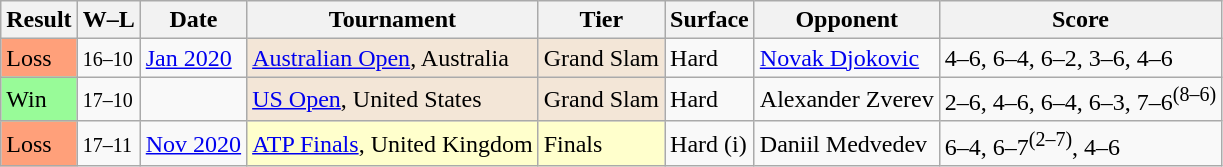<table class="sortable wikitable">
<tr>
<th>Result</th>
<th class="unsortable">W–L</th>
<th>Date</th>
<th>Tournament</th>
<th>Tier</th>
<th>Surface</th>
<th>Opponent</th>
<th class="unsortable">Score</th>
</tr>
<tr>
<td style="background:#ffa07a;">Loss</td>
<td><small>16–10</small></td>
<td><a href='#'>Jan 2020</a></td>
<td style="background:#F3E6D7;"><a href='#'>Australian Open</a>, Australia</td>
<td style="background:#F3E6D7;">Grand Slam</td>
<td>Hard</td>
<td> <a href='#'>Novak Djokovic</a></td>
<td>4–6, 6–4, 6–2, 3–6, 4–6</td>
</tr>
<tr>
<td style="background:#98fb98;">Win</td>
<td><small>17–10</small></td>
<td><a href='#'></a></td>
<td bgcolor=F3E6D7><a href='#'>US Open</a>, United States</td>
<td bgcolor=F3E6D7>Grand Slam</td>
<td>Hard</td>
<td> Alexander Zverev</td>
<td>2–6, 4–6, 6–4, 6–3, 7–6<sup>(8–6)</sup></td>
</tr>
<tr>
<td style="background:#ffa07a;">Loss</td>
<td><small>17–11</small></td>
<td><a href='#'>Nov 2020</a></td>
<td bgcolor=ffffcc><a href='#'>ATP Finals</a>, United Kingdom</td>
<td bgcolor=ffffcc>Finals</td>
<td>Hard (i)</td>
<td> Daniil Medvedev</td>
<td>6–4, 6–7<sup>(2–7)</sup>, 4–6</td>
</tr>
</table>
